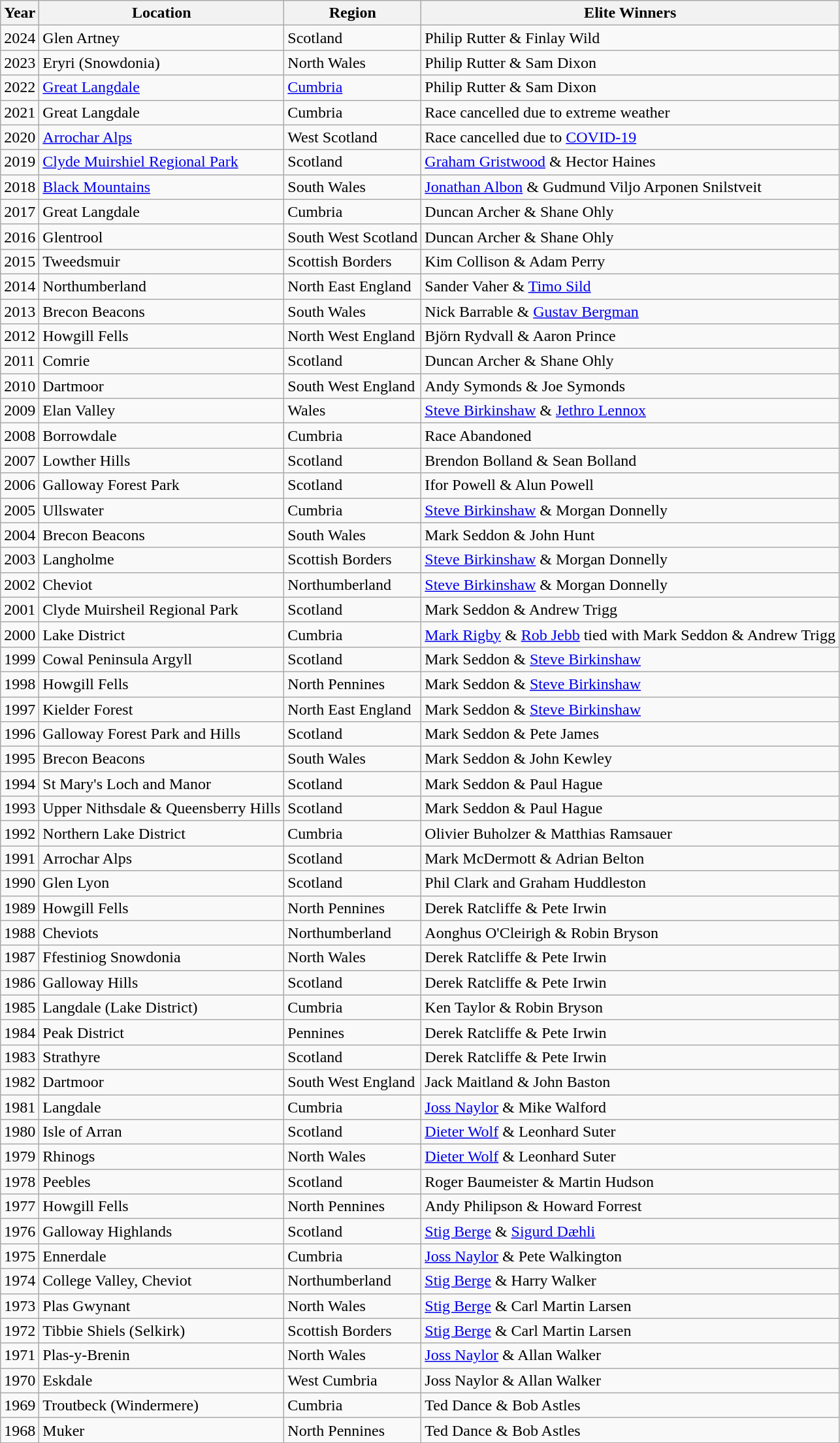<table class="wikitable sortable" border="1">
<tr>
<th>Year</th>
<th>Location</th>
<th>Region</th>
<th>Elite Winners </th>
</tr>
<tr>
<td>2024</td>
<td>Glen Artney</td>
<td>Scotland</td>
<td>Philip Rutter & Finlay Wild</td>
</tr>
<tr>
<td>2023</td>
<td>Eryri (Snowdonia)</td>
<td>North Wales</td>
<td>Philip Rutter & Sam Dixon</td>
</tr>
<tr>
<td>2022</td>
<td><a href='#'>Great Langdale</a></td>
<td><a href='#'>Cumbria</a></td>
<td>Philip Rutter & Sam Dixon</td>
</tr>
<tr>
<td>2021</td>
<td>Great Langdale</td>
<td>Cumbria</td>
<td>Race cancelled due to extreme weather</td>
</tr>
<tr>
<td>2020</td>
<td><a href='#'>Arrochar Alps</a></td>
<td>West Scotland</td>
<td>Race cancelled due to <a href='#'>COVID-19</a></td>
</tr>
<tr>
<td>2019</td>
<td><a href='#'>Clyde Muirshiel Regional Park</a></td>
<td>Scotland</td>
<td><a href='#'>Graham Gristwood</a> & Hector Haines</td>
</tr>
<tr>
<td>2018</td>
<td><a href='#'>Black Mountains</a></td>
<td>South Wales</td>
<td><a href='#'>Jonathan Albon</a> & Gudmund Viljo Arponen Snilstveit</td>
</tr>
<tr>
<td>2017</td>
<td>Great Langdale</td>
<td>Cumbria</td>
<td>Duncan Archer & Shane Ohly</td>
</tr>
<tr>
<td>2016</td>
<td>Glentrool</td>
<td>South West Scotland</td>
<td>Duncan Archer & Shane Ohly</td>
</tr>
<tr>
<td>2015</td>
<td>Tweedsmuir</td>
<td>Scottish Borders</td>
<td>Kim Collison & Adam Perry</td>
</tr>
<tr>
<td>2014</td>
<td>Northumberland</td>
<td>North East England</td>
<td>Sander Vaher & <a href='#'>Timo Sild</a></td>
</tr>
<tr>
<td>2013</td>
<td>Brecon Beacons</td>
<td>South Wales</td>
<td>Nick Barrable & <a href='#'>Gustav Bergman</a></td>
</tr>
<tr>
<td>2012</td>
<td>Howgill Fells</td>
<td>North West England</td>
<td>Björn Rydvall & Aaron Prince</td>
</tr>
<tr>
<td>2011</td>
<td>Comrie</td>
<td>Scotland</td>
<td>Duncan Archer & Shane Ohly</td>
</tr>
<tr>
<td>2010</td>
<td>Dartmoor</td>
<td>South West England</td>
<td>Andy Symonds & Joe Symonds</td>
</tr>
<tr>
<td>2009</td>
<td>Elan Valley</td>
<td>Wales</td>
<td><a href='#'>Steve Birkinshaw</a> & <a href='#'>Jethro Lennox</a></td>
</tr>
<tr>
<td>2008</td>
<td>Borrowdale</td>
<td>Cumbria</td>
<td>Race Abandoned</td>
</tr>
<tr>
<td>2007</td>
<td>Lowther Hills</td>
<td>Scotland</td>
<td>Brendon Bolland & Sean Bolland</td>
</tr>
<tr>
<td>2006</td>
<td>Galloway Forest Park</td>
<td>Scotland</td>
<td>Ifor Powell & Alun Powell</td>
</tr>
<tr>
<td>2005</td>
<td>Ullswater</td>
<td>Cumbria</td>
<td><a href='#'>Steve Birkinshaw</a> & Morgan Donnelly</td>
</tr>
<tr>
<td>2004</td>
<td>Brecon Beacons</td>
<td>South Wales</td>
<td>Mark Seddon & John Hunt</td>
</tr>
<tr>
<td>2003</td>
<td>Langholme</td>
<td>Scottish Borders</td>
<td><a href='#'>Steve Birkinshaw</a> & Morgan Donnelly</td>
</tr>
<tr>
<td>2002</td>
<td>Cheviot</td>
<td>Northumberland</td>
<td><a href='#'>Steve Birkinshaw</a> & Morgan Donnelly</td>
</tr>
<tr>
<td>2001</td>
<td>Clyde Muirsheil Regional Park</td>
<td>Scotland</td>
<td>Mark Seddon & Andrew Trigg</td>
</tr>
<tr>
<td>2000</td>
<td>Lake District</td>
<td>Cumbria</td>
<td><a href='#'>Mark Rigby</a> & <a href='#'>Rob Jebb</a> tied with Mark Seddon & Andrew Trigg</td>
</tr>
<tr>
<td>1999</td>
<td>Cowal Peninsula Argyll</td>
<td>Scotland</td>
<td>Mark Seddon & <a href='#'>Steve Birkinshaw</a></td>
</tr>
<tr>
<td>1998</td>
<td>Howgill Fells</td>
<td>North Pennines</td>
<td>Mark Seddon & <a href='#'>Steve Birkinshaw</a></td>
</tr>
<tr>
<td>1997</td>
<td>Kielder Forest</td>
<td>North East England</td>
<td>Mark Seddon & <a href='#'>Steve Birkinshaw</a></td>
</tr>
<tr>
<td>1996</td>
<td>Galloway Forest Park and Hills</td>
<td>Scotland</td>
<td>Mark Seddon & Pete James</td>
</tr>
<tr>
<td>1995</td>
<td>Brecon Beacons</td>
<td>South Wales</td>
<td>Mark Seddon & John Kewley</td>
</tr>
<tr>
<td>1994</td>
<td>St Mary's Loch and Manor</td>
<td>Scotland</td>
<td>Mark Seddon & Paul Hague</td>
</tr>
<tr>
<td>1993</td>
<td>Upper Nithsdale & Queensberry Hills</td>
<td>Scotland</td>
<td>Mark Seddon & Paul Hague</td>
</tr>
<tr>
<td>1992</td>
<td>Northern Lake District</td>
<td>Cumbria</td>
<td>Olivier Buholzer & Matthias Ramsauer</td>
</tr>
<tr>
<td>1991</td>
<td>Arrochar Alps</td>
<td>Scotland</td>
<td>Mark McDermott & Adrian Belton</td>
</tr>
<tr>
<td>1990</td>
<td>Glen Lyon</td>
<td>Scotland</td>
<td>Phil Clark and Graham Huddleston</td>
</tr>
<tr>
<td>1989</td>
<td>Howgill Fells</td>
<td>North Pennines</td>
<td>Derek Ratcliffe & Pete Irwin</td>
</tr>
<tr>
<td>1988</td>
<td>Cheviots</td>
<td>Northumberland</td>
<td>Aonghus O'Cleirigh & Robin Bryson</td>
</tr>
<tr>
<td>1987</td>
<td>Ffestiniog Snowdonia</td>
<td>North Wales</td>
<td>Derek Ratcliffe & Pete Irwin</td>
</tr>
<tr>
<td>1986</td>
<td>Galloway Hills</td>
<td>Scotland</td>
<td>Derek Ratcliffe & Pete Irwin</td>
</tr>
<tr>
<td>1985</td>
<td>Langdale (Lake District)</td>
<td>Cumbria</td>
<td>Ken Taylor & Robin Bryson</td>
</tr>
<tr>
<td>1984</td>
<td>Peak District</td>
<td>Pennines</td>
<td>Derek Ratcliffe & Pete Irwin</td>
</tr>
<tr>
<td>1983</td>
<td>Strathyre</td>
<td>Scotland</td>
<td>Derek Ratcliffe & Pete Irwin</td>
</tr>
<tr>
<td>1982</td>
<td>Dartmoor</td>
<td>South West England</td>
<td>Jack Maitland & John Baston</td>
</tr>
<tr>
<td>1981</td>
<td>Langdale</td>
<td>Cumbria</td>
<td><a href='#'>Joss Naylor</a> & Mike Walford</td>
</tr>
<tr>
<td>1980</td>
<td>Isle of Arran</td>
<td>Scotland</td>
<td><a href='#'>Dieter Wolf</a> & Leonhard Suter</td>
</tr>
<tr>
<td>1979</td>
<td>Rhinogs</td>
<td>North Wales</td>
<td><a href='#'>Dieter Wolf</a> & Leonhard Suter</td>
</tr>
<tr>
<td>1978</td>
<td>Peebles</td>
<td>Scotland</td>
<td>Roger Baumeister & Martin Hudson</td>
</tr>
<tr>
<td>1977</td>
<td>Howgill Fells</td>
<td>North Pennines</td>
<td>Andy Philipson & Howard Forrest</td>
</tr>
<tr>
<td>1976</td>
<td>Galloway Highlands</td>
<td>Scotland</td>
<td><a href='#'>Stig Berge</a> & <a href='#'>Sigurd Dæhli</a></td>
</tr>
<tr>
<td>1975</td>
<td>Ennerdale</td>
<td>Cumbria</td>
<td><a href='#'>Joss Naylor</a> & Pete Walkington</td>
</tr>
<tr>
<td>1974</td>
<td>College Valley, Cheviot</td>
<td>Northumberland</td>
<td><a href='#'>Stig Berge</a> & Harry Walker</td>
</tr>
<tr>
<td>1973</td>
<td>Plas Gwynant</td>
<td>North Wales</td>
<td><a href='#'>Stig Berge</a> & Carl Martin Larsen</td>
</tr>
<tr>
<td>1972</td>
<td>Tibbie Shiels (Selkirk)</td>
<td>Scottish Borders</td>
<td><a href='#'>Stig Berge</a> & Carl Martin Larsen</td>
</tr>
<tr>
<td>1971</td>
<td>Plas-y-Brenin</td>
<td>North Wales</td>
<td><a href='#'>Joss Naylor</a> & Allan Walker</td>
</tr>
<tr>
<td>1970</td>
<td>Eskdale</td>
<td>West Cumbria</td>
<td>Joss Naylor & Allan Walker</td>
</tr>
<tr>
<td>1969</td>
<td>Troutbeck (Windermere)</td>
<td>Cumbria</td>
<td>Ted Dance & Bob Astles</td>
</tr>
<tr>
<td>1968</td>
<td>Muker</td>
<td>North Pennines</td>
<td>Ted Dance & Bob Astles</td>
</tr>
</table>
